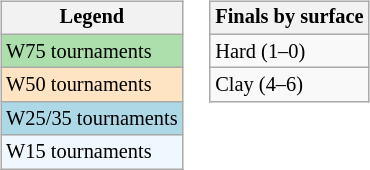<table>
<tr valign=top>
<td><br><table class=wikitable style="font-size:85%">
<tr>
<th>Legend</th>
</tr>
<tr style="background:#addfad;">
<td>W75 tournaments</td>
</tr>
<tr style="background:#ffe4c4;">
<td>W50 tournaments</td>
</tr>
<tr style="background:lightblue;">
<td>W25/35 tournaments</td>
</tr>
<tr style="background:#f0f8ff;">
<td>W15 tournaments</td>
</tr>
</table>
</td>
<td><br><table class="wikitable" style="font-size:85%;">
<tr>
<th>Finals by surface</th>
</tr>
<tr>
<td>Hard (1–0)</td>
</tr>
<tr>
<td>Clay (4–6)</td>
</tr>
</table>
</td>
</tr>
</table>
